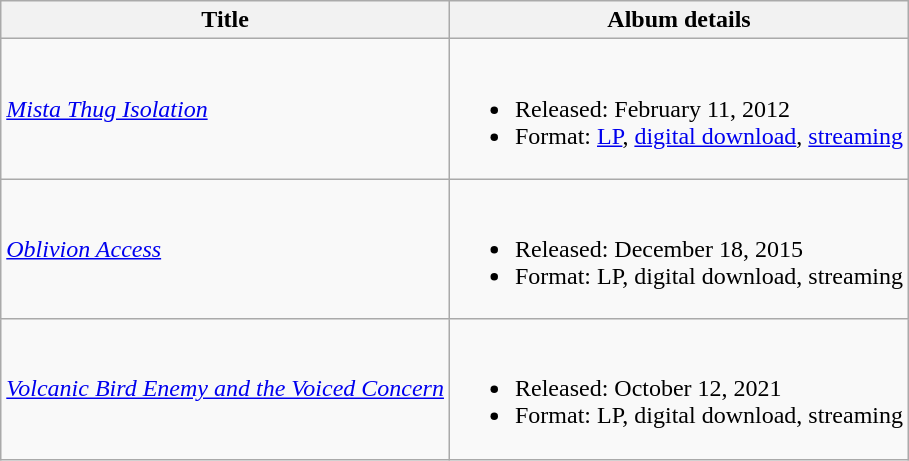<table class="wikitable">
<tr>
<th>Title</th>
<th>Album details</th>
</tr>
<tr>
<td><em><a href='#'>Mista Thug Isolation</a></em></td>
<td><br><ul><li>Released: February 11, 2012</li><li>Format: <a href='#'>LP</a>, <a href='#'>digital download</a>, <a href='#'>streaming</a></li></ul></td>
</tr>
<tr>
<td><em><a href='#'>Oblivion Access</a></em></td>
<td><br><ul><li>Released: December 18, 2015</li><li>Format: LP, digital download, streaming</li></ul></td>
</tr>
<tr>
<td><em><a href='#'>Volcanic Bird Enemy and the Voiced Concern</a></em></td>
<td><br><ul><li>Released: October 12, 2021</li><li>Format: LP, digital download, streaming</li></ul></td>
</tr>
</table>
